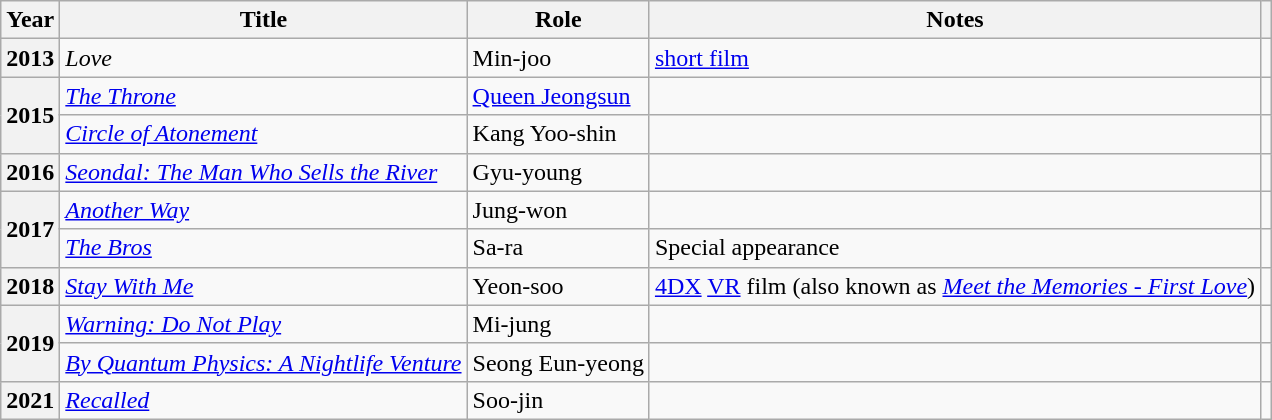<table class="wikitable plainrowheaders sortable">
<tr>
<th scope="col">Year</th>
<th scope="col">Title</th>
<th scope="col">Role</th>
<th scope="col" class="unsortable">Notes</th>
<th scope="col" class="unsortable"></th>
</tr>
<tr>
<th scope="row">2013</th>
<td><em>Love</em></td>
<td>Min-joo</td>
<td><a href='#'>short film</a></td>
<td style="text-align:center"></td>
</tr>
<tr>
<th scope="row" rowspan="2">2015</th>
<td><em><a href='#'>The Throne</a></em></td>
<td><a href='#'>Queen Jeongsun</a></td>
<td></td>
<td style="text-align:center"></td>
</tr>
<tr>
<td><em><a href='#'>Circle of Atonement</a></em></td>
<td>Kang Yoo-shin</td>
<td></td>
<td style="text-align:center"></td>
</tr>
<tr>
<th scope="row">2016</th>
<td><em><a href='#'>Seondal: The Man Who Sells the River</a></em></td>
<td>Gyu-young</td>
<td></td>
<td style="text-align:center"></td>
</tr>
<tr>
<th scope="row" rowspan="2">2017</th>
<td><em><a href='#'>Another Way</a></em></td>
<td>Jung-won</td>
<td></td>
<td style="text-align:center"></td>
</tr>
<tr>
<td><em><a href='#'>The Bros</a></em></td>
<td>Sa-ra</td>
<td>Special appearance</td>
<td style="text-align:center"></td>
</tr>
<tr>
<th scope="row">2018</th>
<td><em><a href='#'>Stay With Me</a> </em></td>
<td>Yeon-soo</td>
<td><a href='#'>4DX</a> <a href='#'>VR</a> film (also known as <em><a href='#'>Meet the Memories - First Love</a></em>)</td>
<td style="text-align:center"></td>
</tr>
<tr>
<th scope="row" rowspan="2">2019</th>
<td><em><a href='#'>Warning: Do Not Play</a></em></td>
<td>Mi-jung</td>
<td></td>
<td style="text-align:center"></td>
</tr>
<tr>
<td><em><a href='#'>By Quantum Physics: A Nightlife Venture</a></em></td>
<td>Seong Eun-yeong</td>
<td></td>
<td style="text-align:center"></td>
</tr>
<tr>
<th scope="row">2021</th>
<td><em><a href='#'>Recalled</a></em></td>
<td>Soo-jin</td>
<td></td>
<td style="text-align:center"></td>
</tr>
</table>
